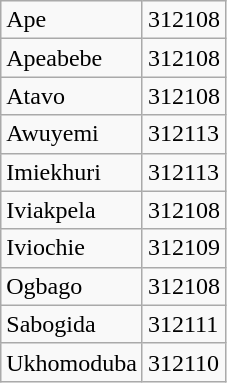<table class="wikitable">
<tr>
<td>Ape</td>
<td>312108</td>
</tr>
<tr>
<td>Apeabebe</td>
<td>312108</td>
</tr>
<tr>
<td>Atavo</td>
<td>312108</td>
</tr>
<tr>
<td>Awuyemi</td>
<td>312113</td>
</tr>
<tr>
<td>Imiekhuri</td>
<td>312113</td>
</tr>
<tr>
<td>Iviakpela</td>
<td>312108</td>
</tr>
<tr>
<td>Iviochie</td>
<td>312109</td>
</tr>
<tr>
<td>Ogbago</td>
<td>312108</td>
</tr>
<tr>
<td>Sabogida</td>
<td>312111</td>
</tr>
<tr>
<td>Ukhomoduba</td>
<td>312110</td>
</tr>
</table>
